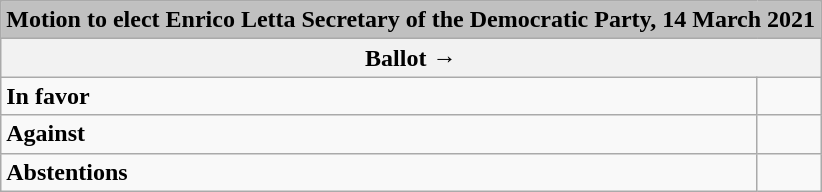<table class="wikitable" style="text-align:center;">
<tr>
<td colspan="3"  style="text-align:center; background:silver;"><strong>Motion to elect Enrico Letta Secretary of the Democratic Party, 14 March 2021</strong></td>
</tr>
<tr>
<th colspan="2" style="width:200px;">Ballot →</th>
</tr>
<tr>
<td style="text-align:left;"><strong>In favor</strong> </td>
<td></td>
</tr>
<tr>
<td style="text-align:left;"><strong>Against</strong> </td>
<td></td>
</tr>
<tr>
<td style="text-align:left;"><strong>Abstentions</strong></td>
<td></td>
</tr>
</table>
